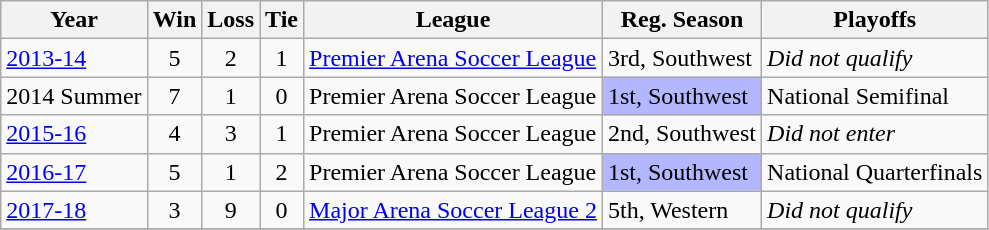<table class="wikitable">
<tr>
<th>Year</th>
<th>Win</th>
<th>Loss</th>
<th>Tie</th>
<th>League</th>
<th>Reg. Season</th>
<th>Playoffs</th>
</tr>
<tr>
<td><a href='#'>2013-14</a></td>
<td align=center>5</td>
<td align=center>2</td>
<td align=center>1</td>
<td><a href='#'>Premier Arena Soccer League</a></td>
<td>3rd, Southwest</td>
<td><em>Did not qualify</em></td>
</tr>
<tr>
<td>2014 Summer</td>
<td align=center>7</td>
<td align=center>1</td>
<td align=center>0</td>
<td>Premier Arena Soccer League</td>
<td style="background:#b3b7ff;">1st, Southwest</td>
<td>National Semifinal</td>
</tr>
<tr>
<td><a href='#'>2015-16</a></td>
<td align=center>4</td>
<td align=center>3</td>
<td align=center>1</td>
<td>Premier Arena Soccer League</td>
<td>2nd, Southwest</td>
<td><em>Did not enter</em></td>
</tr>
<tr>
<td><a href='#'>2016-17</a></td>
<td align=center>5</td>
<td align=center>1</td>
<td align=center>2</td>
<td>Premier Arena Soccer League</td>
<td style="background:#b3b7ff;">1st, Southwest</td>
<td>National Quarterfinals</td>
</tr>
<tr>
<td><a href='#'>2017-18</a></td>
<td align=center>3</td>
<td align=center>9</td>
<td align=center>0</td>
<td><a href='#'>Major Arena Soccer League 2</a></td>
<td>5th, Western</td>
<td><em>Did not qualify</em></td>
</tr>
<tr>
</tr>
</table>
